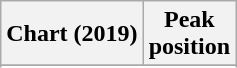<table class="wikitable sortable plainrowheaders" style="text-align:center">
<tr>
<th scope="col">Chart (2019)</th>
<th scope="col">Peak<br>position</th>
</tr>
<tr>
</tr>
<tr>
</tr>
<tr>
</tr>
</table>
